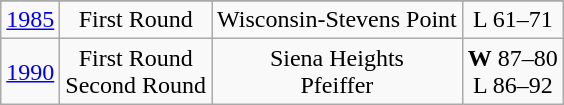<table class="wikitable">
<tr>
</tr>
<tr style="text-align:center;">
<td><a href='#'>1985</a></td>
<td>First Round</td>
<td>Wisconsin-Stevens Point</td>
<td>L 61–71</td>
</tr>
<tr style="text-align:center;">
<td><a href='#'>1990</a></td>
<td>First Round<br>Second Round</td>
<td>Siena Heights<br>Pfeiffer</td>
<td><strong>W</strong> 87–80<br>L 86–92</td>
</tr>
</table>
